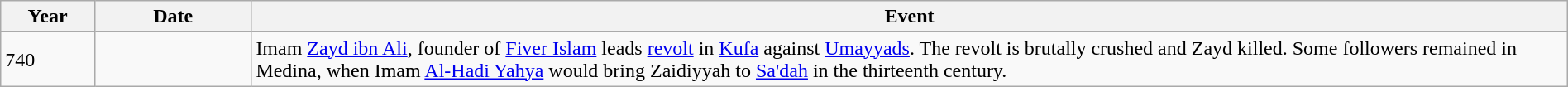<table class="wikitable" width="100%">
<tr>
<th style="width:6%">Year</th>
<th style="width:10%">Date</th>
<th>Event</th>
</tr>
<tr>
<td>740</td>
<td></td>
<td>Imam <a href='#'>Zayd ibn Ali</a>, founder of <a href='#'>Fiver Islam</a> leads <a href='#'>revolt</a> in <a href='#'>Kufa</a> against <a href='#'>Umayyads</a>. The revolt is brutally crushed and Zayd killed. Some followers remained in Medina, when Imam <a href='#'>Al-Hadi Yahya</a> would bring Zaidiyyah to <a href='#'>Sa'dah</a> in the thirteenth century.</td>
</tr>
</table>
